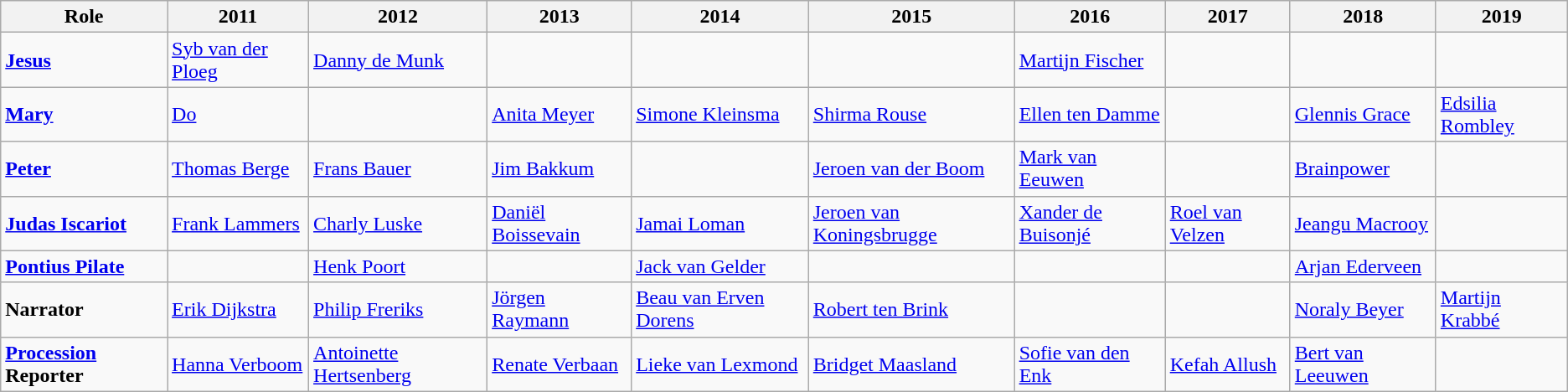<table class="wikitable">
<tr>
<th>Role</th>
<th>2011</th>
<th>2012</th>
<th>2013</th>
<th>2014</th>
<th>2015</th>
<th>2016</th>
<th>2017</th>
<th>2018</th>
<th>2019</th>
</tr>
<tr>
<td><strong><a href='#'>Jesus</a></strong></td>
<td><a href='#'>Syb van der Ploeg</a></td>
<td><a href='#'>Danny de Munk</a></td>
<td></td>
<td></td>
<td></td>
<td><a href='#'>Martijn Fischer</a></td>
<td></td>
<td></td>
<td></td>
</tr>
<tr>
<td><strong><a href='#'>Mary</a></strong></td>
<td><a href='#'>Do</a></td>
<td></td>
<td><a href='#'>Anita Meyer</a></td>
<td><a href='#'>Simone Kleinsma</a></td>
<td><a href='#'>Shirma Rouse</a></td>
<td><a href='#'>Ellen ten Damme</a></td>
<td></td>
<td><a href='#'>Glennis Grace</a></td>
<td><a href='#'>Edsilia Rombley</a></td>
</tr>
<tr>
<td><strong><a href='#'>Peter</a></strong></td>
<td><a href='#'>Thomas Berge</a></td>
<td><a href='#'>Frans Bauer</a></td>
<td><a href='#'>Jim Bakkum</a></td>
<td></td>
<td><a href='#'>Jeroen van der Boom</a></td>
<td><a href='#'>Mark van Eeuwen</a></td>
<td></td>
<td><a href='#'>Brainpower</a></td>
<td></td>
</tr>
<tr>
<td><strong><a href='#'>Judas Iscariot</a></strong></td>
<td><a href='#'>Frank Lammers</a></td>
<td><a href='#'>Charly Luske</a></td>
<td><a href='#'>Daniël Boissevain</a></td>
<td><a href='#'>Jamai Loman</a></td>
<td><a href='#'>Jeroen van Koningsbrugge</a></td>
<td><a href='#'>Xander de Buisonjé</a></td>
<td><a href='#'>Roel van Velzen</a></td>
<td><a href='#'>Jeangu Macrooy</a></td>
<td></td>
</tr>
<tr>
<td><strong><a href='#'>Pontius Pilate</a></strong></td>
<td></td>
<td><a href='#'>Henk Poort</a></td>
<td></td>
<td><a href='#'>Jack van Gelder</a></td>
<td></td>
<td></td>
<td></td>
<td><a href='#'>Arjan Ederveen</a></td>
<td></td>
</tr>
<tr>
<td><strong>Narrator</strong></td>
<td><a href='#'>Erik Dijkstra</a></td>
<td><a href='#'>Philip Freriks</a></td>
<td><a href='#'>Jörgen Raymann</a></td>
<td><a href='#'>Beau van Erven Dorens</a></td>
<td><a href='#'>Robert ten Brink</a></td>
<td></td>
<td></td>
<td><a href='#'>Noraly Beyer</a></td>
<td><a href='#'>Martijn Krabbé</a></td>
</tr>
<tr>
<td><strong><a href='#'>Procession</a> Reporter</strong></td>
<td><a href='#'>Hanna Verboom</a></td>
<td><a href='#'>Antoinette Hertsenberg</a></td>
<td><a href='#'>Renate Verbaan</a></td>
<td><a href='#'>Lieke van Lexmond</a></td>
<td><a href='#'>Bridget Maasland</a></td>
<td><a href='#'>Sofie van den Enk</a></td>
<td><a href='#'>Kefah Allush</a></td>
<td><a href='#'>Bert van Leeuwen</a></td>
<td></td>
</tr>
</table>
